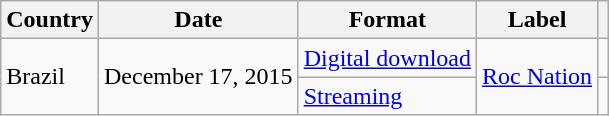<table class="wikitable sortable plainrowheaders">
<tr>
<th>Country</th>
<th>Date</th>
<th>Format</th>
<th>Label</th>
<th></th>
</tr>
<tr>
<td scope="row" rowspan="2">Brazil</td>
<td rowspan="2">December 17, 2015</td>
<td><a href='#'>Digital download</a></td>
<td rowspan="2"><a href='#'>Roc Nation</a></td>
<td></td>
</tr>
<tr>
<td rowspan="2"><a href='#'>Streaming</a></td>
<td></td>
</tr>
</table>
